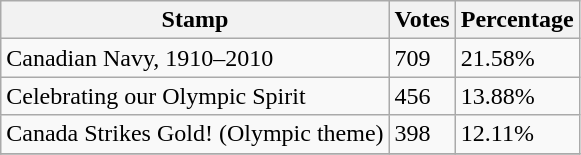<table class="wikitable sortable">
<tr>
<th>Stamp</th>
<th>Votes</th>
<th>Percentage</th>
</tr>
<tr>
<td>Canadian Navy, 1910–2010</td>
<td>709</td>
<td>21.58%</td>
</tr>
<tr>
<td>Celebrating our Olympic Spirit</td>
<td>456</td>
<td>13.88%</td>
</tr>
<tr>
<td>Canada Strikes Gold! (Olympic theme)</td>
<td>398</td>
<td>12.11%</td>
</tr>
<tr>
</tr>
</table>
